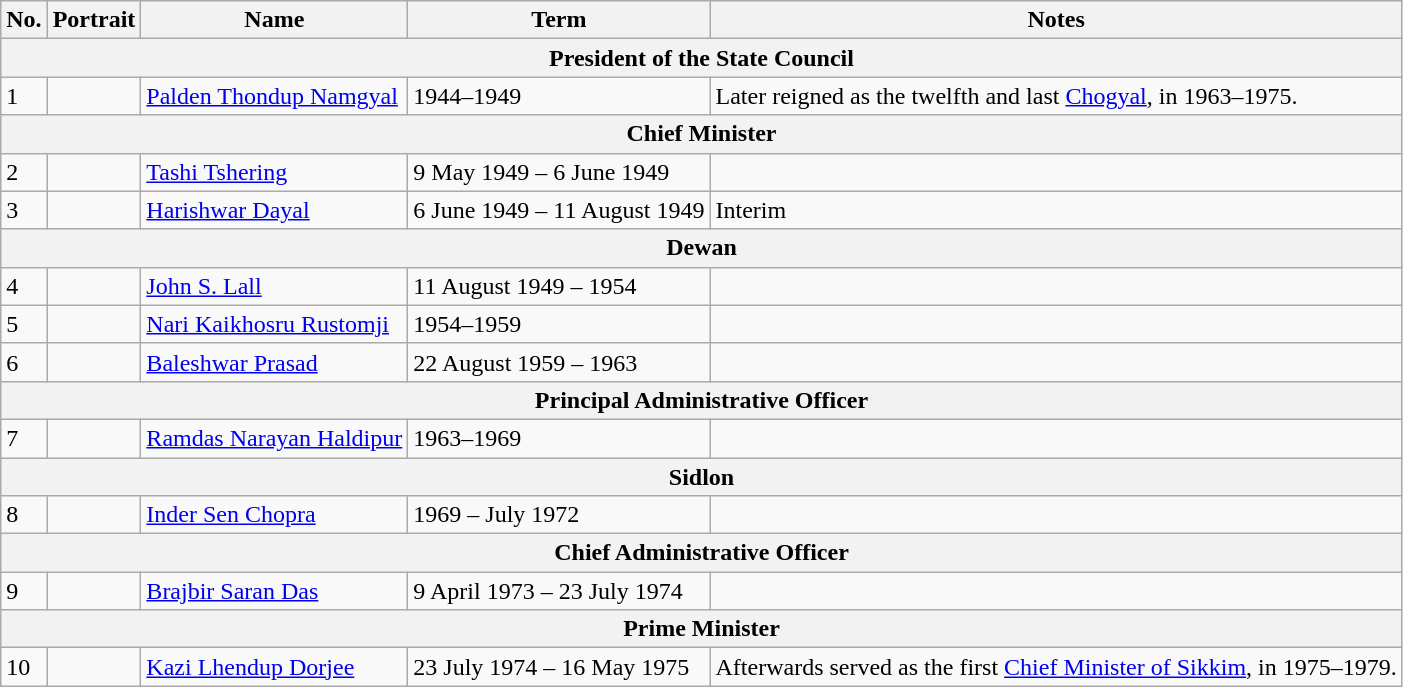<table class="wikitable">
<tr>
<th>No.</th>
<th>Portrait</th>
<th>Name</th>
<th>Term</th>
<th>Notes</th>
</tr>
<tr>
<th colspan="5" align="center">President of the State Council</th>
</tr>
<tr>
<td>1</td>
<td></td>
<td><a href='#'>Palden Thondup Namgyal</a></td>
<td>1944–1949</td>
<td>Later reigned as the twelfth and last <a href='#'>Chogyal</a>, in 1963–1975.</td>
</tr>
<tr>
<th colspan="5" align="center">Chief Minister</th>
</tr>
<tr>
<td>2</td>
<td></td>
<td><a href='#'>Tashi Tshering</a></td>
<td>9 May 1949 – 6 June 1949</td>
<td></td>
</tr>
<tr>
<td>3</td>
<td></td>
<td><a href='#'>Harishwar Dayal</a></td>
<td>6 June 1949 – 11 August 1949</td>
<td>Interim</td>
</tr>
<tr>
<th colspan="5" align="center">Dewan</th>
</tr>
<tr>
<td>4</td>
<td></td>
<td><a href='#'>John S. Lall</a></td>
<td>11 August 1949 – 1954</td>
<td></td>
</tr>
<tr>
<td>5</td>
<td></td>
<td><a href='#'>Nari Kaikhosru Rustomji</a></td>
<td>1954–1959</td>
<td></td>
</tr>
<tr>
<td>6</td>
<td></td>
<td><a href='#'>Baleshwar Prasad</a></td>
<td>22 August 1959 – 1963</td>
<td></td>
</tr>
<tr>
<th colspan="5" align="center">Principal Administrative Officer</th>
</tr>
<tr>
<td>7</td>
<td></td>
<td><a href='#'>Ramdas Narayan Haldipur</a></td>
<td>1963–1969</td>
<td></td>
</tr>
<tr>
<th colspan="5" align="center">Sidlon</th>
</tr>
<tr>
<td>8</td>
<td></td>
<td><a href='#'>Inder Sen Chopra</a></td>
<td>1969 – July 1972</td>
<td></td>
</tr>
<tr>
<th colspan="5" align="center">Chief Administrative Officer</th>
</tr>
<tr>
<td>9</td>
<td></td>
<td><a href='#'>Brajbir Saran Das</a></td>
<td>9 April 1973 – 23 July 1974</td>
<td></td>
</tr>
<tr>
<th colspan="5" align="center">Prime Minister</th>
</tr>
<tr>
<td>10</td>
<td></td>
<td><a href='#'>Kazi Lhendup Dorjee</a></td>
<td>23 July 1974 – 16 May 1975</td>
<td>Afterwards served as the first <a href='#'>Chief Minister of Sikkim</a>, in 1975–1979.</td>
</tr>
</table>
